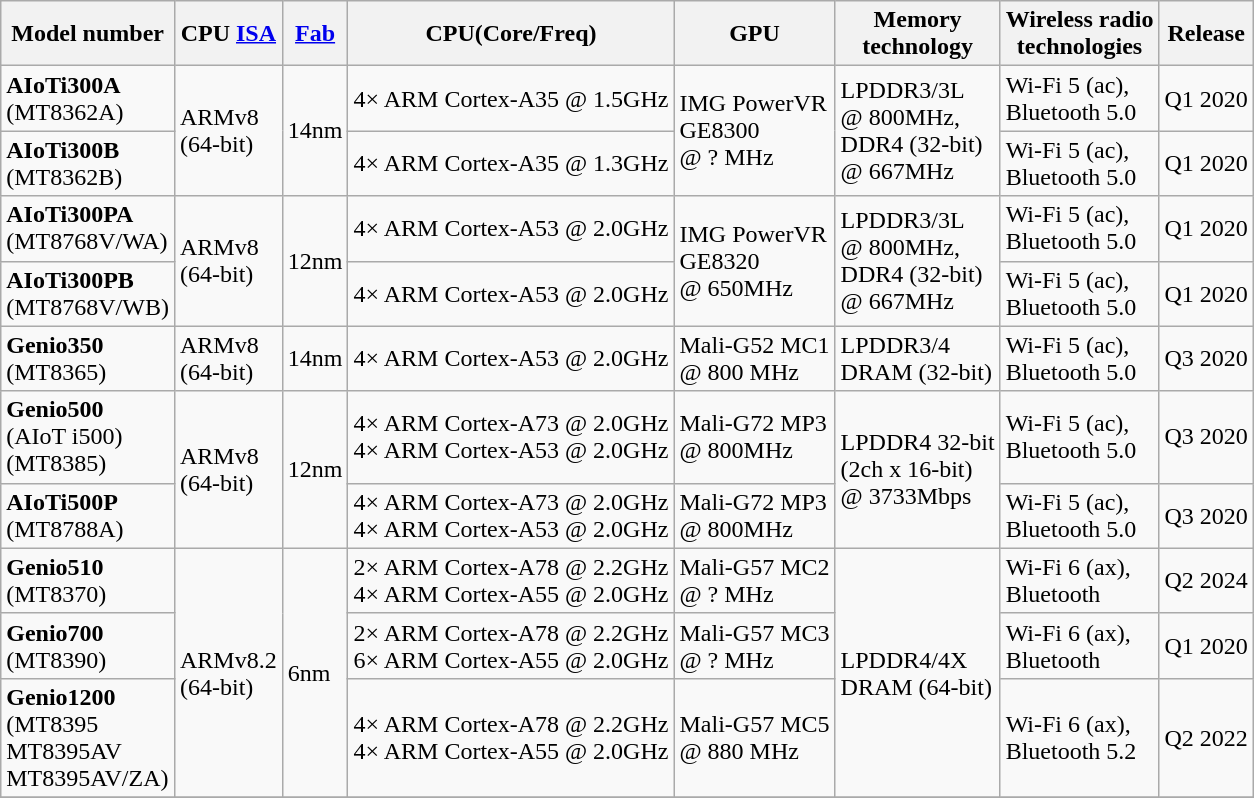<table class="wikitable">
<tr>
<th>Model number</th>
<th>CPU <a href='#'>ISA</a></th>
<th><a href='#'>Fab</a></th>
<th>CPU(Core/Freq)</th>
<th>GPU</th>
<th>Memory <br>technology</th>
<th>Wireless radio <br>technologies</th>
<th>Release</th>
</tr>
<tr>
<td><b>AIoTi300A</b><br><span>(MT8362A)</span></td>
<td rowspan=2>ARMv8<br>(64-bit)</td>
<td rowspan=2>14nm</td>
<td>4× ARM Cortex-A35 @ 1.5GHz</td>
<td rowspan=2>IMG PowerVR <br>GE8300<br>@ ? MHz</td>
<td rowspan=2>LPDDR3/3L <br>@ 800MHz, <br>DDR4 (32-bit) <br>@ 667MHz</td>
<td>Wi-Fi 5 (ac), <br>Bluetooth 5.0</td>
<td>Q1 2020</td>
</tr>
<tr>
<td><b>AIoTi300B</b><br><span>(MT8362B)</span></td>
<td>4× ARM Cortex-A35 @ 1.3GHz</td>
<td>Wi-Fi 5 (ac), <br>Bluetooth 5.0</td>
<td>Q1 2020</td>
</tr>
<tr>
<td><b>AIoTi300PA</b><br><span>(MT8768V/WA)</span></td>
<td rowspan=2>ARMv8<br>(64-bit)</td>
<td rowspan=2>12nm</td>
<td>4× ARM Cortex-A53 @ 2.0GHz</td>
<td rowspan=2>IMG PowerVR <br>GE8320<br>@ 650MHz</td>
<td rowspan=2>LPDDR3/3L <br>@ 800MHz, <br>DDR4 (32-bit) <br>@ 667MHz</td>
<td>Wi-Fi 5 (ac), <br>Bluetooth 5.0</td>
<td>Q1 2020</td>
</tr>
<tr>
<td><b>AIoTi300PB</b><br><span>(MT8768V/WB)</span></td>
<td>4× ARM Cortex-A53 @ 2.0GHz</td>
<td>Wi-Fi 5 (ac), <br>Bluetooth 5.0</td>
<td>Q1 2020</td>
</tr>
<tr>
<td><b>Genio350</b><br><span>(MT8365)</span></td>
<td>ARMv8<br>(64-bit)</td>
<td>14nm</td>
<td>4× ARM Cortex-A53 @ 2.0GHz</td>
<td>Mali-G52 MC1<br>@ 800 MHz</td>
<td>LPDDR3/4<br>DRAM (32-bit)</td>
<td>Wi-Fi 5 (ac), <br>Bluetooth 5.0</td>
<td>Q3 2020</td>
</tr>
<tr>
<td><b>Genio500</b><br>(AIoT i500)<br><span>(MT8385)</span></td>
<td rowspan=2>ARMv8<br>(64-bit)</td>
<td rowspan=2>12nm</td>
<td>4× ARM Cortex-A73 @ 2.0GHz <br>4× ARM Cortex-A53 @ 2.0GHz</td>
<td>Mali-G72 MP3<br>@ 800MHz</td>
<td rowspan=2>LPDDR4 32-bit<br>(2ch x 16-bit) <br>@ 3733Mbps</td>
<td>Wi-Fi 5 (ac), <br>Bluetooth 5.0</td>
<td>Q3 2020</td>
</tr>
<tr>
<td><b>AIoTi500P</b><br><span>(MT8788A)</span></td>
<td>4× ARM Cortex-A73 @ 2.0GHz <br>4× ARM Cortex-A53 @ 2.0GHz</td>
<td>Mali-G72 MP3<br>@ 800MHz</td>
<td>Wi-Fi 5 (ac), <br>Bluetooth 5.0</td>
<td>Q3 2020</td>
</tr>
<tr>
<td><b>Genio510</b><br><span>(MT8370)</span></td>
<td rowspan=3>ARMv8.2<br>(64-bit)</td>
<td rowspan=3>6nm</td>
<td>2× ARM Cortex-A78 @ 2.2GHz <br>4× ARM Cortex-A55 @ 2.0GHz</td>
<td>Mali-G57 MC2<br>@ ? MHz</td>
<td rowspan=3>LPDDR4/4X<br>DRAM (64-bit)</td>
<td>Wi-Fi 6 (ax), <br>Bluetooth</td>
<td>Q2 2024</td>
</tr>
<tr>
<td><b>Genio700</b><br><span>(MT8390)</span></td>
<td>2× ARM Cortex-A78 @ 2.2GHz <br>6× ARM Cortex-A55 @ 2.0GHz</td>
<td>Mali-G57 MC3<br>@ ? MHz</td>
<td>Wi-Fi 6 (ax), <br>Bluetooth</td>
<td>Q1 2020</td>
</tr>
<tr>
<td><b>Genio1200</b><br><span>(MT8395 <br>MT8395AV <br>MT8395AV/ZA)</span></td>
<td>4× ARM Cortex-A78 @ 2.2GHz <br>4× ARM Cortex-A55 @ 2.0GHz</td>
<td>Mali-G57 MC5<br>@ 880 MHz</td>
<td>Wi-Fi 6 (ax),<br>Bluetooth 5.2 </td>
<td>Q2 2022</td>
</tr>
<tr>
</tr>
</table>
